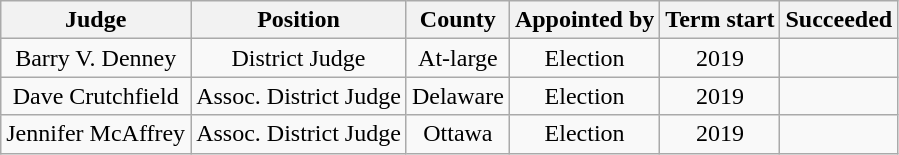<table class="wikitable sortable" style="text-align:center">
<tr>
<th>Judge</th>
<th>Position</th>
<th>County</th>
<th>Appointed by</th>
<th>Term start</th>
<th>Succeeded</th>
</tr>
<tr>
<td>Barry V. Denney</td>
<td>District Judge</td>
<td>At-large</td>
<td>Election</td>
<td>2019</td>
<td></td>
</tr>
<tr>
<td>Dave Crutchfield</td>
<td>Assoc. District Judge</td>
<td>Delaware</td>
<td>Election</td>
<td>2019</td>
<td></td>
</tr>
<tr>
<td>Jennifer McAffrey</td>
<td>Assoc. District Judge</td>
<td>Ottawa</td>
<td>Election</td>
<td>2019</td>
<td></td>
</tr>
</table>
